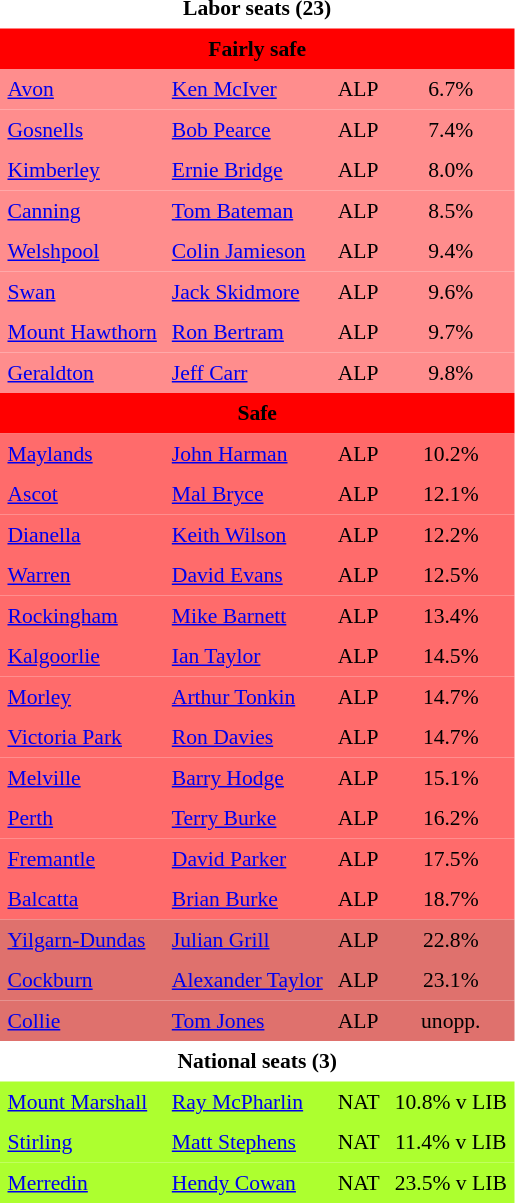<table class="toccolours" cellpadding="5" cellspacing="0" style="float:left; margin-right:.5em; margin-top:.4em; font-size:90%;">
<tr>
<td COLSPAN=4 align="center"><strong>Labor seats (23)</strong></td>
</tr>
<tr>
<td COLSPAN=4 align="center" bgcolor="red"><span><strong>Fairly safe</strong></span></td>
</tr>
<tr>
<td align="left" bgcolor="FF8D8D"><a href='#'>Avon</a></td>
<td align="left" bgcolor="FF8D8D"><a href='#'>Ken McIver</a></td>
<td align="left" bgcolor="FF8D8D">ALP</td>
<td align="center" bgcolor="FF8D8D">6.7%</td>
</tr>
<tr>
<td align="left" bgcolor="FF8D8D"><a href='#'>Gosnells</a></td>
<td align="left" bgcolor="FF8D8D"><a href='#'>Bob Pearce</a></td>
<td align="left" bgcolor="FF8D8D">ALP</td>
<td align="center" bgcolor="FF8D8D">7.4%</td>
</tr>
<tr>
<td align="left" bgcolor="FF8D8D"><a href='#'>Kimberley</a></td>
<td align="left" bgcolor="FF8D8D"><a href='#'>Ernie Bridge</a></td>
<td align="left" bgcolor="FF8D8D">ALP</td>
<td align="center" bgcolor="FF8D8D">8.0%</td>
</tr>
<tr>
<td align="left" bgcolor="FF8D8D"><a href='#'>Canning</a></td>
<td align="left" bgcolor="FF8D8D"><a href='#'>Tom Bateman</a></td>
<td align="left" bgcolor="FF8D8D">ALP</td>
<td align="center" bgcolor="FF8D8D">8.5%</td>
</tr>
<tr>
<td align="left" bgcolor="FF8D8D"><a href='#'>Welshpool</a></td>
<td align="left" bgcolor="FF8D8D"><a href='#'>Colin Jamieson</a></td>
<td align="left" bgcolor="FF8D8D">ALP</td>
<td align="center" bgcolor="FF8D8D">9.4%</td>
</tr>
<tr>
<td align="left" bgcolor="FF8D8D"><a href='#'>Swan</a></td>
<td align="left" bgcolor="FF8D8D"><a href='#'>Jack Skidmore</a></td>
<td align="left" bgcolor="FF8D8D">ALP</td>
<td align="center" bgcolor="FF8D8D">9.6%</td>
</tr>
<tr>
<td align="left" bgcolor="FF8D8D"><a href='#'>Mount Hawthorn</a></td>
<td align="left" bgcolor="FF8D8D"><a href='#'>Ron Bertram</a></td>
<td align="left" bgcolor="FF8D8D">ALP</td>
<td align="center" bgcolor="FF8D8D">9.7%</td>
</tr>
<tr>
<td align="left" bgcolor="FF8D8D"><a href='#'>Geraldton</a></td>
<td align="left" bgcolor="FF8D8D"><a href='#'>Jeff Carr</a></td>
<td align="left" bgcolor="FF8D8D">ALP</td>
<td align="center" bgcolor="FF8D8D">9.8%</td>
</tr>
<tr>
<td COLSPAN=4 align="center" bgcolor="red"><span><strong>Safe</strong></span></td>
</tr>
<tr>
<td align="left" bgcolor="FF6B6B"><a href='#'>Maylands</a></td>
<td align="left" bgcolor="FF6B6B"><a href='#'>John Harman</a></td>
<td align="left" bgcolor="FF6B6B">ALP</td>
<td align="center" bgcolor="FF6B6B">10.2%</td>
</tr>
<tr>
<td align="left" bgcolor="FF6B6B"><a href='#'>Ascot</a></td>
<td align="left" bgcolor="FF6B6B"><a href='#'>Mal Bryce</a></td>
<td align="left" bgcolor="FF6B6B">ALP</td>
<td align="center" bgcolor="FF6B6B">12.1%</td>
</tr>
<tr>
<td align="left" bgcolor="FF6B6B"><a href='#'>Dianella</a></td>
<td align="left" bgcolor="FF6B6B"><a href='#'>Keith Wilson</a></td>
<td align="left" bgcolor="FF6B6B">ALP</td>
<td align="center" bgcolor="FF6B6B">12.2%</td>
</tr>
<tr>
<td align="left" bgcolor="FF6B6B"><a href='#'>Warren</a></td>
<td align="left" bgcolor="FF6B6B"><a href='#'>David Evans</a></td>
<td align="left" bgcolor="FF6B6B">ALP</td>
<td align="center" bgcolor="FF6B6B">12.5%</td>
</tr>
<tr>
<td align="left" bgcolor="FF6B6B"><a href='#'>Rockingham</a></td>
<td align="left" bgcolor="FF6B6B"><a href='#'>Mike Barnett</a></td>
<td align="left" bgcolor="FF6B6B">ALP</td>
<td align="center" bgcolor="FF6B6B">13.4%</td>
</tr>
<tr>
<td align="left" bgcolor="FF6B6B"><a href='#'>Kalgoorlie</a></td>
<td align="left" bgcolor="FF6B6B"><a href='#'>Ian Taylor</a></td>
<td align="left" bgcolor="FF6B6B">ALP</td>
<td align="center" bgcolor="FF6B6B">14.5%</td>
</tr>
<tr>
<td align="left" bgcolor="FF6B6B"><a href='#'>Morley</a></td>
<td align="left" bgcolor="FF6B6B"><a href='#'>Arthur Tonkin</a></td>
<td align="left" bgcolor="FF6B6B">ALP</td>
<td align="center" bgcolor="FF6B6B">14.7%</td>
</tr>
<tr>
<td align="left" bgcolor="FF6B6B"><a href='#'>Victoria Park</a></td>
<td align="left" bgcolor="FF6B6B"><a href='#'>Ron Davies</a></td>
<td align="left" bgcolor="FF6B6B">ALP</td>
<td align="center" bgcolor="FF6B6B">14.7%</td>
</tr>
<tr>
<td align="left" bgcolor="FF6B6B"><a href='#'>Melville</a></td>
<td align="left" bgcolor="FF6B6B"><a href='#'>Barry Hodge</a></td>
<td align="left" bgcolor="FF6B6B">ALP</td>
<td align="center" bgcolor="FF6B6B">15.1%</td>
</tr>
<tr>
<td align="left" bgcolor="FF6B6B"><a href='#'>Perth</a></td>
<td align="left" bgcolor="FF6B6B"><a href='#'>Terry Burke</a></td>
<td align="left" bgcolor="FF6B6B">ALP</td>
<td align="center" bgcolor="FF6B6B">16.2%</td>
</tr>
<tr>
<td align="left" bgcolor="FF6B6B"><a href='#'>Fremantle</a></td>
<td align="left" bgcolor="FF6B6B"><a href='#'>David Parker</a></td>
<td align="left" bgcolor="FF6B6B">ALP</td>
<td align="center" bgcolor="FF6B6B">17.5%</td>
</tr>
<tr>
<td align="left" bgcolor="FF6B6B"><a href='#'>Balcatta</a></td>
<td align="left" bgcolor="FF6B6B"><a href='#'>Brian Burke</a></td>
<td align="left" bgcolor="FF6B6B">ALP</td>
<td align="center" bgcolor="FF6B6B">18.7%</td>
</tr>
<tr>
<td align="left" bgcolor="DF716D"><a href='#'>Yilgarn-Dundas</a></td>
<td align="left" bgcolor="DF716D"><a href='#'>Julian Grill</a></td>
<td align="left" bgcolor="DF716D">ALP</td>
<td align="center" bgcolor="DF716D">22.8%</td>
</tr>
<tr>
<td align="left" bgcolor="DF716D"><a href='#'>Cockburn</a></td>
<td align="left" bgcolor="DF716D"><a href='#'>Alexander Taylor</a></td>
<td align="left" bgcolor="DF716D">ALP</td>
<td align="center" bgcolor="DF716D">23.1%</td>
</tr>
<tr>
<td align="left" bgcolor="DF716D"><a href='#'>Collie</a></td>
<td align="left" bgcolor="DF716D"><a href='#'>Tom Jones</a></td>
<td align="left" bgcolor="DF716D">ALP</td>
<td align="center" bgcolor="DF716D">unopp.</td>
</tr>
<tr>
<td COLSPAN=4 align="center"><strong>National seats (3)</strong></td>
</tr>
<tr>
<td align="left" bgcolor="ADFF2F"><a href='#'>Mount Marshall</a></td>
<td align="left" bgcolor="ADFF2F"><a href='#'>Ray McPharlin</a></td>
<td align="left" bgcolor="ADFF2F">NAT</td>
<td align="center" bgcolor="ADFF2F">10.8% v LIB</td>
</tr>
<tr>
<td align="left" bgcolor="ADFF2F"><a href='#'>Stirling</a></td>
<td align="left" bgcolor="ADFF2F"><a href='#'>Matt Stephens</a></td>
<td align="left" bgcolor="ADFF2F">NAT</td>
<td align="center" bgcolor="ADFF2F">11.4% v LIB</td>
</tr>
<tr>
<td align="left" bgcolor="ADFF2F"><a href='#'>Merredin</a></td>
<td align="left" bgcolor="ADFF2F"><a href='#'>Hendy Cowan</a></td>
<td align="left" bgcolor="ADFF2F">NAT</td>
<td align="center" bgcolor="ADFF2F">23.5% v LIB</td>
</tr>
<tr>
</tr>
</table>
